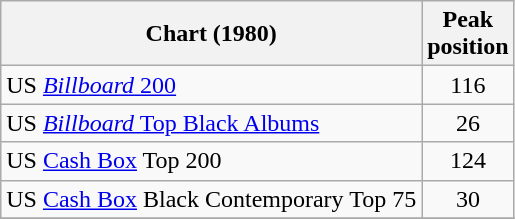<table class="wikitable sortable plainrowheaders" style="text-align:center">
<tr>
<th align="left">Chart (1980)</th>
<th align="center">Peak<br>position</th>
</tr>
<tr>
<td align="left">US <a href='#'><em>Billboard</em> 200</a></td>
<td align="center">116</td>
</tr>
<tr>
<td align="left">US <a href='#'><em>Billboard</em> Top Black Albums</a></td>
<td align="center">26</td>
</tr>
<tr>
<td align="left">US <a href='#'>Cash Box</a> Top 200 </td>
<td align="center">124</td>
</tr>
<tr>
<td align="left">US <a href='#'>Cash Box</a> Black Contemporary Top 75 </td>
<td align="center">30</td>
</tr>
<tr>
</tr>
</table>
